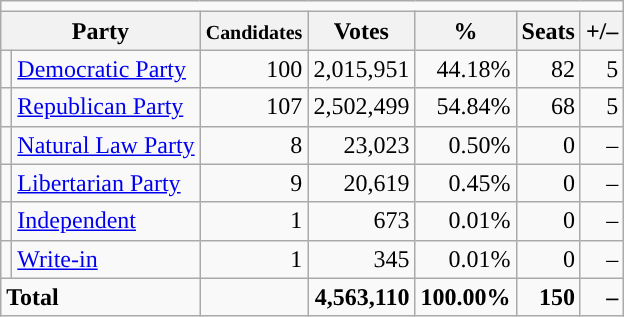<table class="wikitable" style="font-size:100%; text-align:right;">
<tr>
<td colspan="15" align="center"></td>
</tr>
<tr>
<th colspan="2">Party</th>
<th><small>Candidates</small></th>
<th>Votes</th>
<th>%</th>
<th>Seats</th>
<th>+/–</th>
</tr>
<tr>
<td style="background:"></td>
<td align="left"><a href='#'>Democratic Party</a></td>
<td>100</td>
<td>2,015,951</td>
<td>44.18%</td>
<td>82</td>
<td>5</td>
</tr>
<tr>
<td style="background:"></td>
<td align="left"><a href='#'>Republican Party</a></td>
<td>107</td>
<td>2,502,499</td>
<td>54.84%</td>
<td>68</td>
<td>5</td>
</tr>
<tr>
<td style="background:"></td>
<td align="left"><a href='#'>Natural Law Party</a></td>
<td>8</td>
<td>23,023</td>
<td>0.50%</td>
<td>0</td>
<td>–</td>
</tr>
<tr>
<td style="background:"></td>
<td align="left"><a href='#'>Libertarian Party</a></td>
<td>9</td>
<td>20,619</td>
<td>0.45%</td>
<td>0</td>
<td>–</td>
</tr>
<tr>
<td style="background:"></td>
<td align="left"><a href='#'>Independent</a></td>
<td>1</td>
<td>673</td>
<td>0.01%</td>
<td>0</td>
<td>–</td>
</tr>
<tr>
<td style="background:"></td>
<td align="left"><a href='#'>Write-in</a></td>
<td>1</td>
<td>345</td>
<td>0.01%</td>
<td>0</td>
<td>–</td>
</tr>
<tr style="font-weight:bold">
<td colspan="2" align="left">Total</td>
<td></td>
<td>4,563,110</td>
<td>100.00%</td>
<td>150</td>
<td>–</td>
</tr>
</table>
